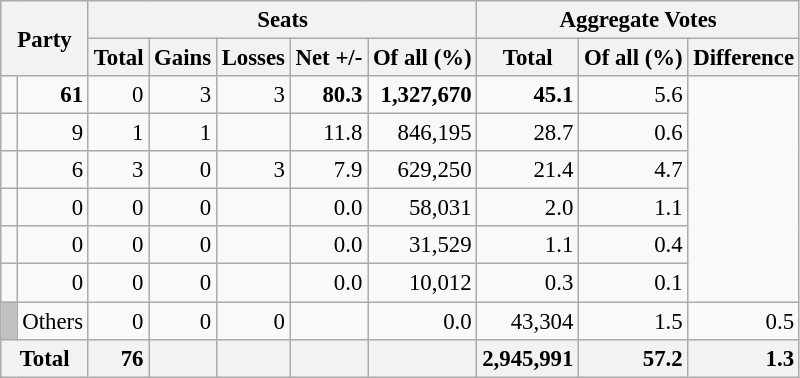<table class="wikitable sortable" style="text-align:right; font-size:95%;">
<tr>
<th colspan="2" rowspan="2">Party</th>
<th colspan="5">Seats</th>
<th colspan="3">Aggregate Votes</th>
</tr>
<tr>
<th>Total</th>
<th>Gains</th>
<th>Losses</th>
<th>Net +/-</th>
<th>Of all (%)</th>
<th>Total</th>
<th>Of all (%)</th>
<th>Difference</th>
</tr>
<tr>
<td></td>
<td><strong>61</strong></td>
<td>0</td>
<td>3</td>
<td>3</td>
<td><strong>80.3</strong></td>
<td><strong>1,327,670</strong></td>
<td><strong>45.1</strong></td>
<td>5.6</td>
</tr>
<tr>
<td></td>
<td>9</td>
<td>1</td>
<td>1</td>
<td></td>
<td>11.8</td>
<td>846,195</td>
<td>28.7</td>
<td>0.6</td>
</tr>
<tr>
<td></td>
<td>6</td>
<td>3</td>
<td>0</td>
<td>3</td>
<td>7.9</td>
<td>629,250</td>
<td>21.4</td>
<td>4.7</td>
</tr>
<tr>
<td></td>
<td>0</td>
<td>0</td>
<td>0</td>
<td></td>
<td>0.0</td>
<td>58,031</td>
<td>2.0</td>
<td>1.1</td>
</tr>
<tr>
<td></td>
<td>0</td>
<td>0</td>
<td>0</td>
<td></td>
<td>0.0</td>
<td>31,529</td>
<td>1.1</td>
<td>0.4</td>
</tr>
<tr>
<td></td>
<td>0</td>
<td>0</td>
<td>0</td>
<td></td>
<td>0.0</td>
<td>10,012</td>
<td>0.3</td>
<td>0.1</td>
</tr>
<tr>
<td style="background:silver;"> </td>
<td align=left>Others</td>
<td>0</td>
<td>0</td>
<td>0</td>
<td></td>
<td>0.0</td>
<td>43,304</td>
<td>1.5</td>
<td>0.5</td>
</tr>
<tr class="sortbottom">
<th colspan="2" style="background:#f2f2f2"><strong>Total</strong></th>
<td style="background:#f2f2f2;"><strong>76</strong></td>
<td style="background:#f2f2f2;"></td>
<td style="background:#f2f2f2;"></td>
<td style="background:#f2f2f2;"></td>
<td style="background:#f2f2f2;"></td>
<td style="background:#f2f2f2;"><strong>2,945,991</strong></td>
<td style="background:#f2f2f2;"><strong>57.2</strong></td>
<td style="background:#f2f2f2;"><strong>1.3</strong></td>
</tr>
</table>
